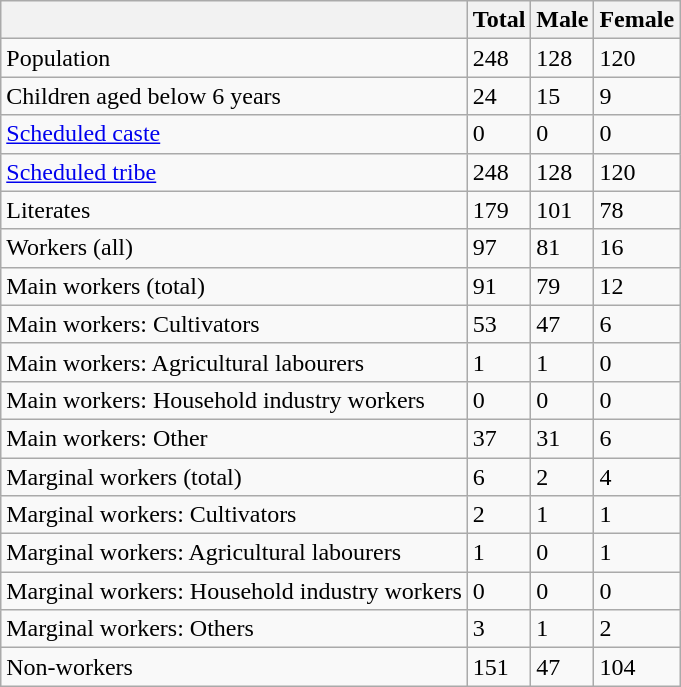<table class="wikitable sortable">
<tr>
<th></th>
<th>Total</th>
<th>Male</th>
<th>Female</th>
</tr>
<tr>
<td>Population</td>
<td>248</td>
<td>128</td>
<td>120</td>
</tr>
<tr>
<td>Children aged below 6 years</td>
<td>24</td>
<td>15</td>
<td>9</td>
</tr>
<tr>
<td><a href='#'>Scheduled caste</a></td>
<td>0</td>
<td>0</td>
<td>0</td>
</tr>
<tr>
<td><a href='#'>Scheduled tribe</a></td>
<td>248</td>
<td>128</td>
<td>120</td>
</tr>
<tr>
<td>Literates</td>
<td>179</td>
<td>101</td>
<td>78</td>
</tr>
<tr>
<td>Workers (all)</td>
<td>97</td>
<td>81</td>
<td>16</td>
</tr>
<tr>
<td>Main workers (total)</td>
<td>91</td>
<td>79</td>
<td>12</td>
</tr>
<tr>
<td>Main workers: Cultivators</td>
<td>53</td>
<td>47</td>
<td>6</td>
</tr>
<tr>
<td>Main workers: Agricultural labourers</td>
<td>1</td>
<td>1</td>
<td>0</td>
</tr>
<tr>
<td>Main workers: Household industry workers</td>
<td>0</td>
<td>0</td>
<td>0</td>
</tr>
<tr>
<td>Main workers: Other</td>
<td>37</td>
<td>31</td>
<td>6</td>
</tr>
<tr>
<td>Marginal workers (total)</td>
<td>6</td>
<td>2</td>
<td>4</td>
</tr>
<tr>
<td>Marginal workers: Cultivators</td>
<td>2</td>
<td>1</td>
<td>1</td>
</tr>
<tr>
<td>Marginal workers: Agricultural labourers</td>
<td>1</td>
<td>0</td>
<td>1</td>
</tr>
<tr>
<td>Marginal workers: Household industry workers</td>
<td>0</td>
<td>0</td>
<td>0</td>
</tr>
<tr>
<td>Marginal workers: Others</td>
<td>3</td>
<td>1</td>
<td>2</td>
</tr>
<tr>
<td>Non-workers</td>
<td>151</td>
<td>47</td>
<td>104</td>
</tr>
</table>
